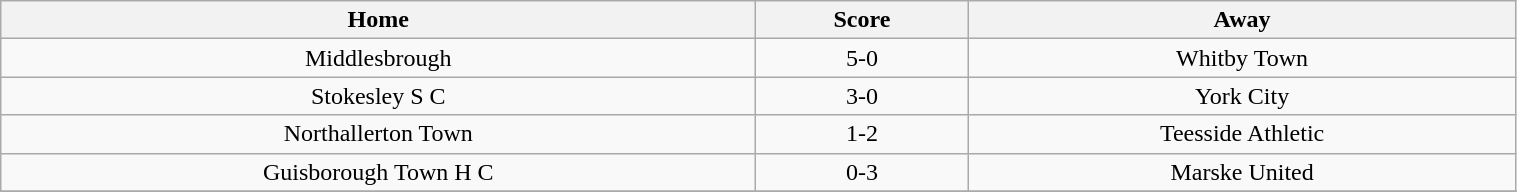<table class="wikitable " style="text-align:center; width:80%;">
<tr>
<th>Home</th>
<th>Score</th>
<th>Away</th>
</tr>
<tr>
<td>Middlesbrough</td>
<td>5-0</td>
<td>Whitby Town</td>
</tr>
<tr>
<td>Stokesley S C</td>
<td>3-0</td>
<td>York City</td>
</tr>
<tr>
<td>Northallerton Town</td>
<td>1-2</td>
<td>Teesside Athletic</td>
</tr>
<tr>
<td>Guisborough Town H C</td>
<td>0-3</td>
<td>Marske United</td>
</tr>
<tr>
</tr>
</table>
